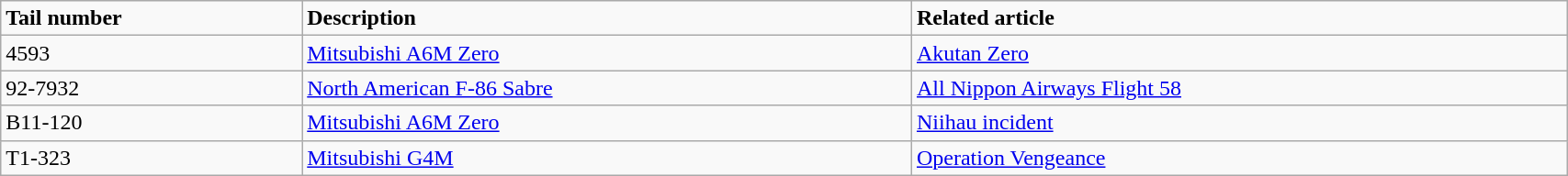<table class="wikitable" width="90%">
<tr>
<td><strong>Tail number</strong></td>
<td><strong>Description</strong></td>
<td><strong>Related article</strong></td>
</tr>
<tr>
<td>4593</td>
<td><a href='#'>Mitsubishi A6M Zero</a></td>
<td><a href='#'>Akutan Zero</a></td>
</tr>
<tr>
<td>92-7932</td>
<td><a href='#'>North American F-86 Sabre</a></td>
<td><a href='#'>All Nippon Airways Flight 58</a></td>
</tr>
<tr>
<td>B11-120</td>
<td><a href='#'>Mitsubishi A6M Zero</a></td>
<td><a href='#'>Niihau incident</a></td>
</tr>
<tr>
<td>T1-323</td>
<td><a href='#'>Mitsubishi G4M</a></td>
<td><a href='#'>Operation Vengeance</a></td>
</tr>
</table>
